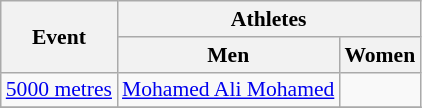<table class=wikitable style="font-size:90%">
<tr>
<th rowspan=2>Event</th>
<th colspan=2>Athletes</th>
</tr>
<tr>
<th>Men</th>
<th>Women</th>
</tr>
<tr>
<td><a href='#'>5000 metres</a></td>
<td><a href='#'>Mohamed Ali Mohamed</a></td>
<td></td>
</tr>
<tr>
</tr>
</table>
